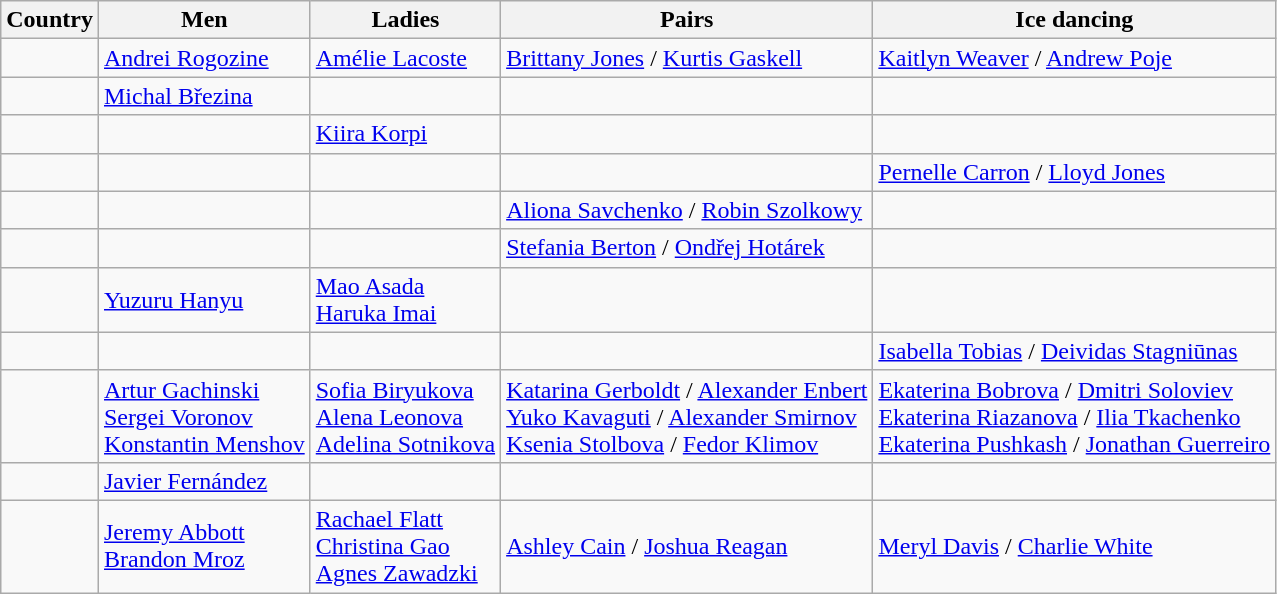<table class="wikitable">
<tr>
<th>Country</th>
<th>Men</th>
<th>Ladies</th>
<th>Pairs</th>
<th>Ice dancing</th>
</tr>
<tr>
<td></td>
<td><a href='#'>Andrei Rogozine</a></td>
<td><a href='#'>Amélie Lacoste</a></td>
<td><a href='#'>Brittany Jones</a> / <a href='#'>Kurtis Gaskell</a></td>
<td><a href='#'>Kaitlyn Weaver</a> / <a href='#'>Andrew Poje</a></td>
</tr>
<tr>
<td></td>
<td><a href='#'>Michal Březina</a></td>
<td></td>
<td></td>
<td></td>
</tr>
<tr>
<td></td>
<td></td>
<td><a href='#'>Kiira Korpi</a></td>
<td></td>
<td></td>
</tr>
<tr>
<td></td>
<td></td>
<td></td>
<td></td>
<td><a href='#'>Pernelle Carron</a> / <a href='#'>Lloyd Jones</a></td>
</tr>
<tr>
<td></td>
<td></td>
<td></td>
<td><a href='#'>Aliona Savchenko</a> / <a href='#'>Robin Szolkowy</a></td>
<td></td>
</tr>
<tr>
<td></td>
<td></td>
<td></td>
<td><a href='#'>Stefania Berton</a> / <a href='#'>Ondřej Hotárek</a></td>
<td></td>
</tr>
<tr>
<td></td>
<td><a href='#'>Yuzuru Hanyu</a></td>
<td><a href='#'>Mao Asada</a> <br> <a href='#'>Haruka Imai</a></td>
<td></td>
<td></td>
</tr>
<tr>
<td></td>
<td></td>
<td></td>
<td></td>
<td><a href='#'>Isabella Tobias</a> / <a href='#'>Deividas Stagniūnas</a></td>
</tr>
<tr>
<td></td>
<td><a href='#'>Artur Gachinski</a> <br> <a href='#'>Sergei Voronov</a> <br> <a href='#'>Konstantin Menshov</a></td>
<td><a href='#'>Sofia Biryukova</a> <br> <a href='#'>Alena Leonova</a> <br> <a href='#'>Adelina Sotnikova</a></td>
<td><a href='#'>Katarina Gerboldt</a> / <a href='#'>Alexander Enbert</a> <br> <a href='#'>Yuko Kavaguti</a> / <a href='#'>Alexander Smirnov</a> <br> <a href='#'>Ksenia Stolbova</a> / <a href='#'>Fedor Klimov</a></td>
<td><a href='#'>Ekaterina Bobrova</a> / <a href='#'>Dmitri Soloviev</a> <br> <a href='#'>Ekaterina Riazanova</a> / <a href='#'>Ilia Tkachenko</a> <br> <a href='#'>Ekaterina Pushkash</a> / <a href='#'>Jonathan Guerreiro</a></td>
</tr>
<tr>
<td></td>
<td><a href='#'>Javier Fernández</a></td>
<td></td>
<td></td>
<td></td>
</tr>
<tr>
<td></td>
<td><a href='#'>Jeremy Abbott</a> <br> <a href='#'>Brandon Mroz</a></td>
<td><a href='#'>Rachael Flatt</a> <br> <a href='#'>Christina Gao</a> <br> <a href='#'>Agnes Zawadzki</a></td>
<td><a href='#'>Ashley Cain</a> / <a href='#'>Joshua Reagan</a></td>
<td><a href='#'>Meryl Davis</a> / <a href='#'>Charlie White</a></td>
</tr>
</table>
